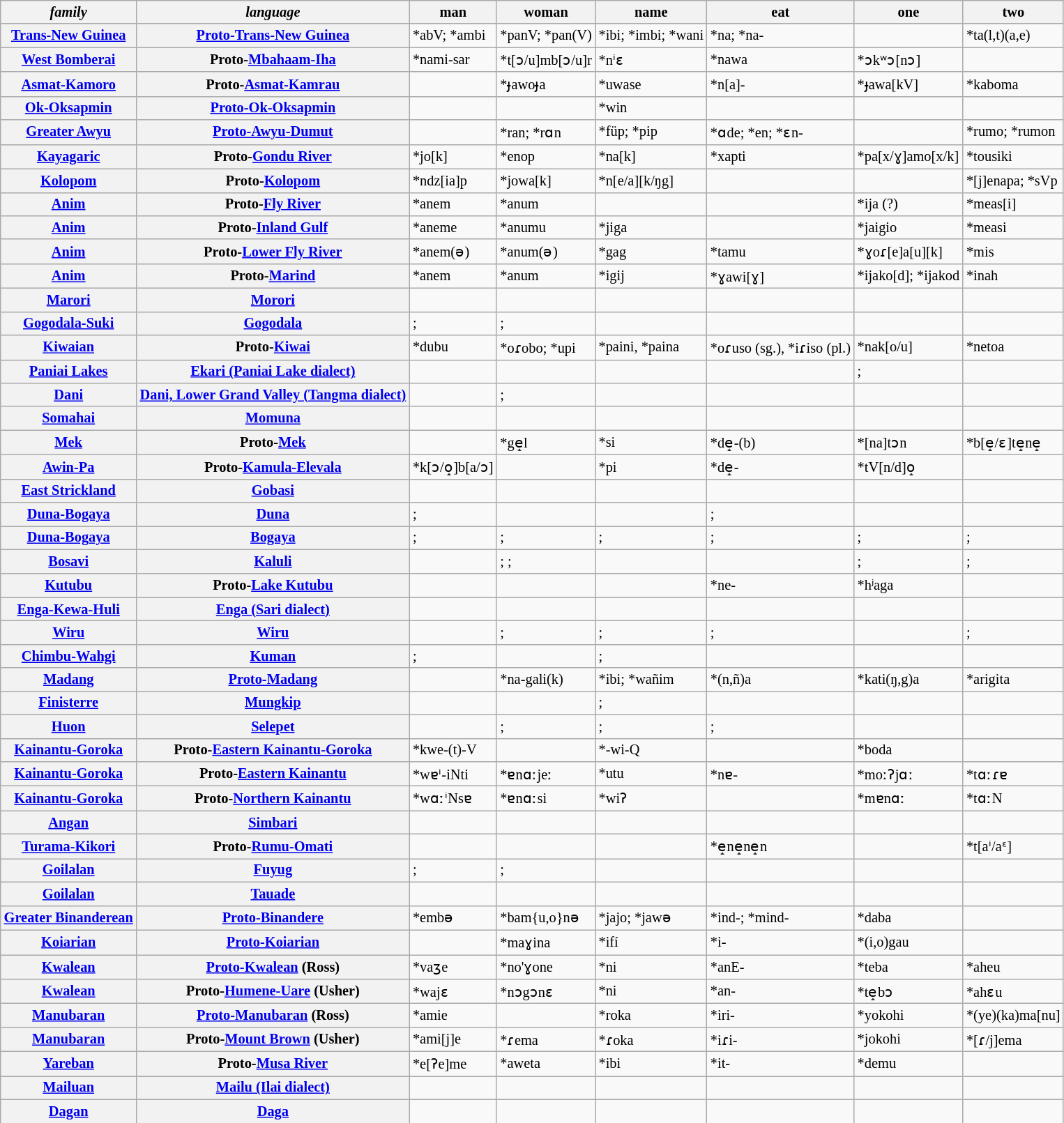<table class="wikitable collapsible sortable" style="font-size: 85%">
<tr>
<th><em>family</em></th>
<th><em>language</em></th>
<th>man</th>
<th>woman</th>
<th>name</th>
<th>eat</th>
<th>one</th>
<th>two</th>
</tr>
<tr>
<th><a href='#'>Trans-New Guinea</a></th>
<th><a href='#'>Proto-Trans-New Guinea</a></th>
<td>*abV; *ambi</td>
<td>*panV; *pan(V)</td>
<td>*ibi; *imbi; *wani</td>
<td>*na; *na-</td>
<td></td>
<td>*ta(l,t)(a,e)</td>
</tr>
<tr>
<th><a href='#'>West Bomberai</a></th>
<th>Proto-<a href='#'>Mbahaam-Iha</a></th>
<td>*nami-sar</td>
<td>*t[ɔ/u]mb[ɔ/u]r</td>
<td>*nⁱɛ</td>
<td>*nawa</td>
<td>*ɔkʷɔ[nɔ]</td>
<td></td>
</tr>
<tr>
<th><a href='#'>Asmat-Kamoro</a></th>
<th>Proto-<a href='#'>Asmat-Kamrau</a></th>
<td></td>
<td>*ɟawoɟa</td>
<td>*uwase</td>
<td>*n[a]-</td>
<td>*ɟawa[kV]</td>
<td>*kaboma</td>
</tr>
<tr>
<th><a href='#'>Ok-Oksapmin</a></th>
<th><a href='#'>Proto-Ok-Oksapmin</a></th>
<td></td>
<td></td>
<td>*win</td>
<td></td>
<td></td>
<td></td>
</tr>
<tr>
<th><a href='#'>Greater Awyu</a></th>
<th><a href='#'>Proto-Awyu-Dumut</a></th>
<td></td>
<td>*ran; *rɑn</td>
<td>*füp; *pip</td>
<td>*ɑde; *en; *ɛn-</td>
<td></td>
<td>*rumo; *rumon</td>
</tr>
<tr>
<th><a href='#'>Kayagaric</a></th>
<th>Proto-<a href='#'>Gondu River</a></th>
<td>*jo[k]</td>
<td>*enop</td>
<td>*na[k]</td>
<td>*xapti</td>
<td>*pa[x/ɣ]amo[x/k]</td>
<td>*tousiki</td>
</tr>
<tr>
<th><a href='#'>Kolopom</a></th>
<th>Proto-<a href='#'>Kolopom</a></th>
<td>*ndz[ia]p</td>
<td>*jowa[k]</td>
<td>*n[e/a][k/ŋg]</td>
<td></td>
<td></td>
<td>*[j]enapa; *sVp</td>
</tr>
<tr>
<th><a href='#'>Anim</a></th>
<th>Proto-<a href='#'>Fly River</a></th>
<td>*anem</td>
<td>*anum</td>
<td></td>
<td></td>
<td>*ija (?)</td>
<td>*meas[i]</td>
</tr>
<tr>
<th><a href='#'>Anim</a></th>
<th>Proto-<a href='#'>Inland Gulf</a></th>
<td>*aneme</td>
<td>*anumu</td>
<td>*jiga</td>
<td></td>
<td>*jaigio</td>
<td>*measi</td>
</tr>
<tr>
<th><a href='#'>Anim</a></th>
<th>Proto-<a href='#'>Lower Fly River</a></th>
<td>*anem(ə)</td>
<td>*anum(ə)</td>
<td>*gag</td>
<td>*tamu</td>
<td>*ɣoɾ[e]a[u][k]</td>
<td>*mis</td>
</tr>
<tr>
<th><a href='#'>Anim</a></th>
<th>Proto-<a href='#'>Marind</a></th>
<td>*anem</td>
<td>*anum</td>
<td>*igij</td>
<td>*ɣawi[ɣ]</td>
<td>*ijako[d]; *ijakod</td>
<td>*inah</td>
</tr>
<tr>
<th><a href='#'>Marori</a></th>
<th><a href='#'>Morori</a></th>
<td></td>
<td></td>
<td></td>
<td></td>
<td></td>
<td></td>
</tr>
<tr>
<th><a href='#'>Gogodala-Suki</a></th>
<th><a href='#'>Gogodala</a></th>
<td>; </td>
<td>; </td>
<td></td>
<td></td>
<td></td>
<td></td>
</tr>
<tr>
<th><a href='#'>Kiwaian</a></th>
<th>Proto-<a href='#'>Kiwai</a></th>
<td>*dubu</td>
<td>*oɾobo; *upi</td>
<td>*paini, *paina</td>
<td>*oɾuso (sg.), *iɾiso (pl.)</td>
<td>*nak[o/u]</td>
<td>*netoa</td>
</tr>
<tr>
<th><a href='#'>Paniai Lakes</a></th>
<th><a href='#'>Ekari (Paniai Lake dialect)</a></th>
<td></td>
<td></td>
<td></td>
<td></td>
<td>; </td>
<td></td>
</tr>
<tr>
<th><a href='#'>Dani</a></th>
<th><a href='#'>Dani, Lower Grand Valley (Tangma dialect)</a></th>
<td></td>
<td>; </td>
<td></td>
<td></td>
<td></td>
<td></td>
</tr>
<tr>
<th><a href='#'>Somahai</a></th>
<th><a href='#'>Momuna</a></th>
<td></td>
<td></td>
<td></td>
<td></td>
<td></td>
<td></td>
</tr>
<tr>
<th><a href='#'>Mek</a></th>
<th>Proto-<a href='#'>Mek</a></th>
<td></td>
<td>*ge̝l</td>
<td>*si</td>
<td>*de̝-(b)</td>
<td>*[na]tɔn</td>
<td>*b[e̝/ɛ]te̝ne̝</td>
</tr>
<tr>
<th><a href='#'>Awin-Pa</a></th>
<th>Proto-<a href='#'>Kamula-Elevala</a></th>
<td>*k[ɔ/o̝]b[a/ɔ]</td>
<td></td>
<td>*pi</td>
<td>*de̝-</td>
<td>*tV[n/d]o̝</td>
<td></td>
</tr>
<tr>
<th><a href='#'>East Strickland</a></th>
<th><a href='#'>Gobasi</a></th>
<td></td>
<td></td>
<td></td>
<td></td>
<td></td>
<td></td>
</tr>
<tr>
<th><a href='#'>Duna-Bogaya</a></th>
<th><a href='#'>Duna</a></th>
<td>; </td>
<td></td>
<td></td>
<td>; </td>
<td></td>
<td></td>
</tr>
<tr>
<th><a href='#'>Duna-Bogaya</a></th>
<th><a href='#'>Bogaya</a></th>
<td>; </td>
<td>; </td>
<td>; </td>
<td>; </td>
<td>; </td>
<td>; </td>
</tr>
<tr>
<th><a href='#'>Bosavi</a></th>
<th><a href='#'>Kaluli</a></th>
<td></td>
<td>; ; </td>
<td></td>
<td></td>
<td>; </td>
<td>; </td>
</tr>
<tr>
<th><a href='#'>Kutubu</a></th>
<th>Proto-<a href='#'>Lake Kutubu</a></th>
<td></td>
<td></td>
<td></td>
<td>*ne-</td>
<td>*hʲaga</td>
<td></td>
</tr>
<tr>
<th><a href='#'>Enga-Kewa-Huli</a></th>
<th><a href='#'>Enga (Sari dialect)</a></th>
<td></td>
<td></td>
<td></td>
<td></td>
<td></td>
<td></td>
</tr>
<tr>
<th><a href='#'>Wiru</a></th>
<th><a href='#'>Wiru</a></th>
<td></td>
<td>; </td>
<td>; </td>
<td>; </td>
<td></td>
<td>; </td>
</tr>
<tr>
<th><a href='#'>Chimbu-Wahgi</a></th>
<th><a href='#'>Kuman</a></th>
<td>; </td>
<td></td>
<td>; </td>
<td></td>
<td></td>
<td></td>
</tr>
<tr>
<th><a href='#'>Madang</a></th>
<th><a href='#'>Proto-Madang</a></th>
<td></td>
<td>*na-gali(k)</td>
<td>*ibi; *wañim</td>
<td>*(n,ñ)a</td>
<td>*kati(ŋ,g)a</td>
<td>*arigita</td>
</tr>
<tr>
<th><a href='#'>Finisterre</a></th>
<th><a href='#'>Mungkip</a></th>
<td></td>
<td></td>
<td>; </td>
<td></td>
<td></td>
<td></td>
</tr>
<tr>
<th><a href='#'>Huon</a></th>
<th><a href='#'>Selepet</a></th>
<td></td>
<td>; </td>
<td>; </td>
<td>; </td>
<td></td>
<td></td>
</tr>
<tr>
<th><a href='#'>Kainantu-Goroka</a></th>
<th>Proto-<a href='#'>Eastern Kainantu-Goroka</a></th>
<td>*kwe-(t)-V</td>
<td></td>
<td>*-wi-Q</td>
<td></td>
<td>*boda</td>
<td></td>
</tr>
<tr>
<th><a href='#'>Kainantu-Goroka</a></th>
<th>Proto-<a href='#'>Eastern Kainantu</a></th>
<td>*wɐⁱ-iNti</td>
<td>*ɐnɑːjeː</td>
<td>*utu</td>
<td>*nɐ-</td>
<td>*moːʔjɑː</td>
<td>*tɑːɾɐ</td>
</tr>
<tr>
<th><a href='#'>Kainantu-Goroka</a></th>
<th>Proto-<a href='#'>Northern Kainantu</a></th>
<td>*wɑːⁱNsɐ</td>
<td>*ɐnɑːsi</td>
<td>*wiʔ</td>
<td></td>
<td>*mɐnɑː</td>
<td>*tɑːN</td>
</tr>
<tr>
<th><a href='#'>Angan</a></th>
<th><a href='#'>Simbari</a></th>
<td></td>
<td></td>
<td></td>
<td></td>
<td></td>
<td></td>
</tr>
<tr>
<th><a href='#'>Turama-Kikori</a></th>
<th>Proto-<a href='#'>Rumu-Omati</a></th>
<td></td>
<td></td>
<td></td>
<td>*e̝ne̝ne̝n</td>
<td></td>
<td>*t[aⁱ/aᵋ]</td>
</tr>
<tr>
<th><a href='#'>Goilalan</a></th>
<th><a href='#'>Fuyug</a></th>
<td>; </td>
<td>; </td>
<td></td>
<td></td>
<td></td>
<td></td>
</tr>
<tr>
<th><a href='#'>Goilalan</a></th>
<th><a href='#'>Tauade</a></th>
<td></td>
<td></td>
<td></td>
<td></td>
<td></td>
<td></td>
</tr>
<tr>
<th><a href='#'>Greater Binanderean</a></th>
<th><a href='#'>Proto-Binandere</a></th>
<td>*embә</td>
<td>*bam{u,o}nә</td>
<td>*jajo; *jawә</td>
<td>*ind-; *mind-</td>
<td>*daba</td>
<td></td>
</tr>
<tr>
<th><a href='#'>Koiarian</a></th>
<th><a href='#'>Proto-Koiarian</a></th>
<td></td>
<td>*maɣina</td>
<td>*ifí</td>
<td>*i-</td>
<td>*(i,o)gau</td>
<td></td>
</tr>
<tr>
<th><a href='#'>Kwalean</a></th>
<th><a href='#'>Proto-Kwalean</a> (Ross)</th>
<td>*vaʒe</td>
<td>*no'ɣone</td>
<td>*ni</td>
<td>*anE-</td>
<td>*teba</td>
<td>*aheu</td>
</tr>
<tr>
<th><a href='#'>Kwalean</a></th>
<th>Proto-<a href='#'>Humene-Uare</a> (Usher)</th>
<td>*wajɛ</td>
<td>*nɔgɔnɛ</td>
<td>*ni</td>
<td>*an-</td>
<td>*te̝bɔ</td>
<td>*ahɛu</td>
</tr>
<tr>
<th><a href='#'>Manubaran</a></th>
<th><a href='#'>Proto-Manubaran</a> (Ross)</th>
<td>*amie</td>
<td></td>
<td>*roka</td>
<td>*iri-</td>
<td>*yokohi</td>
<td>*(ye)(ka)ma[nu]</td>
</tr>
<tr>
<th><a href='#'>Manubaran</a></th>
<th>Proto-<a href='#'>Mount Brown</a> (Usher)</th>
<td>*ami[j]e</td>
<td>*ɾema</td>
<td>*ɾoka</td>
<td>*iɾi-</td>
<td>*jokohi</td>
<td>*[ɾ/j]ema</td>
</tr>
<tr>
<th><a href='#'>Yareban</a></th>
<th>Proto-<a href='#'>Musa River</a></th>
<td>*e[ʔe]me</td>
<td>*aweta</td>
<td>*ibi</td>
<td>*it-</td>
<td>*demu</td>
<td></td>
</tr>
<tr>
<th><a href='#'>Mailuan</a></th>
<th><a href='#'>Mailu (Ilai dialect)</a></th>
<td></td>
<td></td>
<td></td>
<td></td>
<td></td>
<td></td>
</tr>
<tr>
<th><a href='#'>Dagan</a></th>
<th><a href='#'>Daga</a></th>
<td></td>
<td></td>
<td></td>
<td></td>
<td></td>
<td></td>
</tr>
</table>
